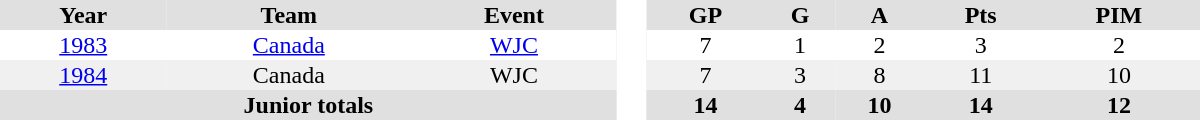<table border="0" cellpadding="1" cellspacing="0" style="text-align:center; width:50em">
<tr ALIGN="center" bgcolor="#e0e0e0">
<th>Year</th>
<th>Team</th>
<th>Event</th>
<th rowspan="99" bgcolor="#ffffff"> </th>
<th>GP</th>
<th>G</th>
<th>A</th>
<th>Pts</th>
<th>PIM</th>
</tr>
<tr>
<td><a href='#'>1983</a></td>
<td><a href='#'>Canada</a></td>
<td><a href='#'>WJC</a></td>
<td>7</td>
<td>1</td>
<td>2</td>
<td>3</td>
<td>2</td>
</tr>
<tr bgcolor="#f0f0f0">
<td><a href='#'>1984</a></td>
<td>Canada</td>
<td>WJC</td>
<td>7</td>
<td>3</td>
<td>8</td>
<td>11</td>
<td>10</td>
</tr>
<tr style="background:#e0e0e0;">
<th colspan="3">Junior totals</th>
<th>14</th>
<th>4</th>
<th>10</th>
<th>14</th>
<th>12</th>
</tr>
</table>
